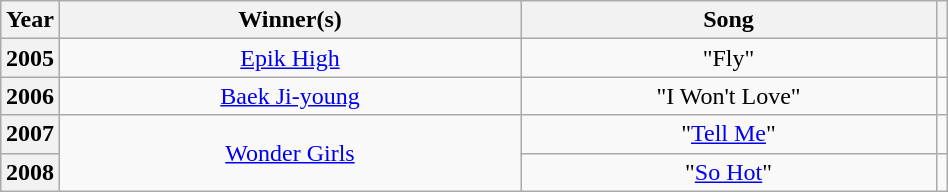<table class="wikitable sortable" style="margin: 1em auto 1em auto">
<tr>
<th scope="col">Year</th>
<th scope="col" width="300">Winner(s)</th>
<th scope="col" width="270">Song</th>
<th class="unsortable"></th>
</tr>
<tr>
<th scope="row">2005</th>
<td style="text-align:center;"><a href='#'>Epik High</a></td>
<td style="text-align:center;">"Fly"</td>
<td style="text-align:center;"></td>
</tr>
<tr>
<th scope="row">2006</th>
<td style="text-align:center;"><a href='#'>Baek Ji-young</a></td>
<td style="text-align:center;">"I Won't Love"</td>
<td style="text-align:center;"></td>
</tr>
<tr>
<th scope="row">2007</th>
<td style="text-align:center;" rowspan="2"><a href='#'>Wonder Girls</a></td>
<td style="text-align:center;">"<a href='#'>Tell Me</a>"</td>
<td style="text-align:center;"></td>
</tr>
<tr>
<th scope="row">2008</th>
<td style="text-align:center;">"<a href='#'>So Hot</a>"</td>
<td style="text-align:center;"></td>
</tr>
</table>
